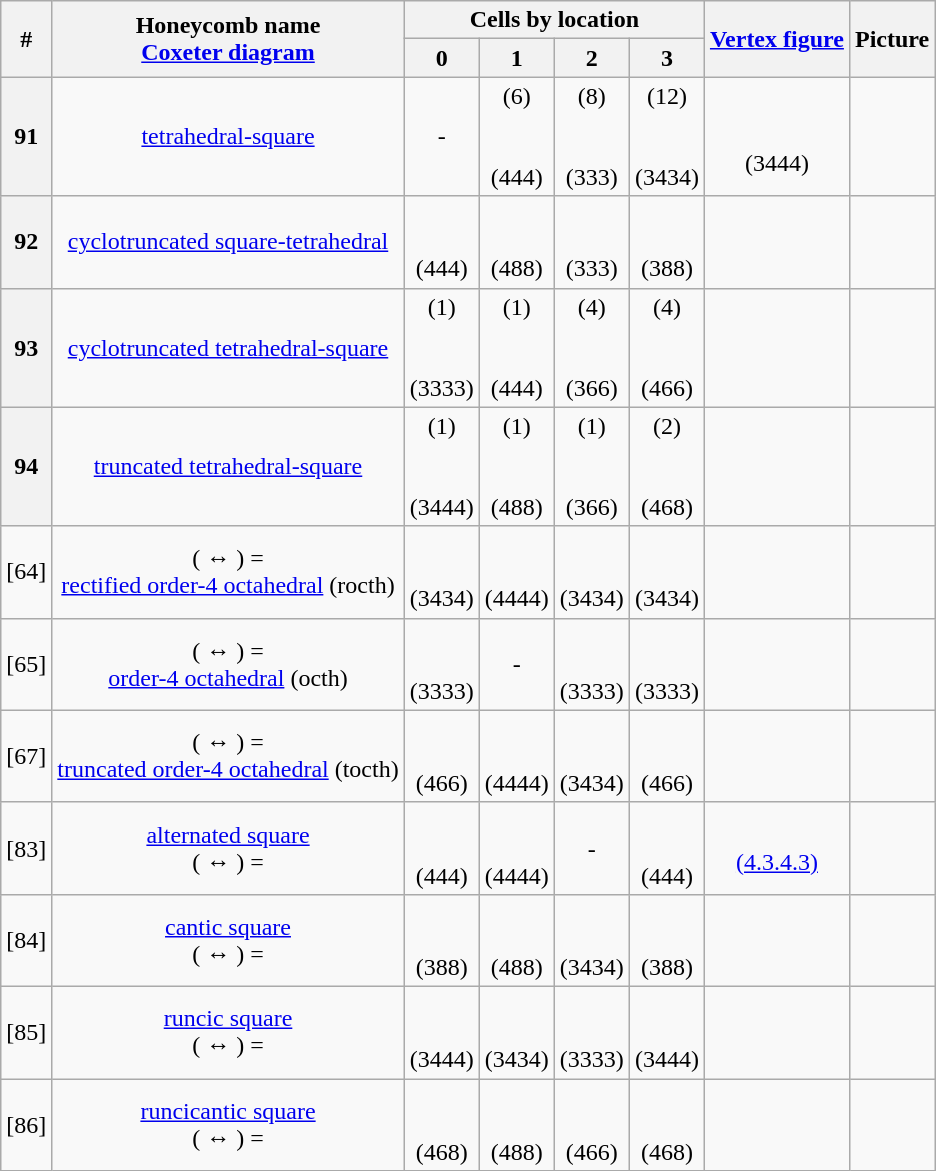<table class="wikitable">
<tr>
<th rowspan=2>#</th>
<th rowspan=2>Honeycomb name<br><a href='#'>Coxeter diagram</a></th>
<th colspan=4>Cells by location</th>
<th rowspan=2><a href='#'>Vertex figure</a></th>
<th rowspan=2>Picture</th>
</tr>
<tr>
<th>0<br></th>
<th>1<br></th>
<th>2<br></th>
<th>3<br></th>
</tr>
<tr align=center>
<th>91</th>
<td><a href='#'>tetrahedral-square</a><br></td>
<td>-</td>
<td>(6)<br><br><br>(444)</td>
<td>(8)<br><br><br>(333)</td>
<td>(12)<br><br><br>(3434)</td>
<td><br><br>(3444)</td>
<td></td>
</tr>
<tr align=center>
<th>92</th>
<td><a href='#'>cyclotruncated square-tetrahedral</a><br></td>
<td><br><br>(444)</td>
<td><br><br>(488)</td>
<td><br><br>(333)</td>
<td><br><br>(388)</td>
<td></td>
<td></td>
</tr>
<tr align=center>
<th>93</th>
<td><a href='#'>cyclotruncated tetrahedral-square</a><br></td>
<td>(1)<br><br><br>(3333)</td>
<td>(1)<br><br><br>(444)</td>
<td>(4)<br><br><br>(366)</td>
<td>(4)<br><br><br>(466)</td>
<td></td>
<td></td>
</tr>
<tr align=center>
<th>94</th>
<td><a href='#'>truncated tetrahedral-square</a><br></td>
<td>(1)<br><br><br>(3444)</td>
<td>(1)<br><br><br>(488)</td>
<td>(1)<br><br><br>(366)</td>
<td>(2)<br><br><br>(468)</td>
<td></td>
<td></td>
</tr>
<tr align=center>
<td>[64]</td>
<td>( ↔  ) = <br><a href='#'>rectified order-4 octahedral</a> (rocth)</td>
<td><br><br>(3434)</td>
<td><br><br>(4444)</td>
<td><br><br>(3434)</td>
<td><br><br>(3434)</td>
<td></td>
<td></td>
</tr>
<tr align=center>
<td>[65]</td>
<td>(  ↔  ) = <br><a href='#'>order-4 octahedral</a> (octh)</td>
<td><br><br>(3333)</td>
<td>-</td>
<td><br><br>(3333)</td>
<td><br><br>(3333)</td>
<td> </td>
<td></td>
</tr>
<tr align=center>
<td>[67]</td>
<td>( ↔  ) = <br><a href='#'>truncated order-4 octahedral</a> (tocth)</td>
<td><br><br>(466)</td>
<td><br><br>(4444)</td>
<td><br><br>(3434)</td>
<td><br><br>(466)</td>
<td></td>
<td></td>
</tr>
<tr align=center>
<td>[83]</td>
<td><a href='#'>alternated square</a><br>( ↔ ) = </td>
<td><br><br>(444)</td>
<td><br><br>(4444)</td>
<td>-</td>
<td><br><br>(444)</td>
<td><br><a href='#'>(4.3.4.3)</a></td>
<td></td>
</tr>
<tr align=center>
<td>[84]</td>
<td><a href='#'>cantic square</a><br>( ↔ ) = </td>
<td><br><br>(388)</td>
<td><br><br>(488)</td>
<td><br><br>(3434)</td>
<td><br><br>(388)</td>
<td></td>
<td></td>
</tr>
<tr align=center>
<td>[85]</td>
<td><a href='#'>runcic square</a><br>( ↔ ) = </td>
<td><br><br>(3444)</td>
<td><br><br>(3434)</td>
<td><br><br>(3333)</td>
<td><br><br>(3444)</td>
<td></td>
<td></td>
</tr>
<tr align=center>
<td>[86]</td>
<td><a href='#'>runcicantic square</a><br>( ↔ ) = </td>
<td><br><br>(468)</td>
<td><br><br>(488)</td>
<td><br><br>(466)</td>
<td><br><br>(468)</td>
<td></td>
<td></td>
</tr>
</table>
